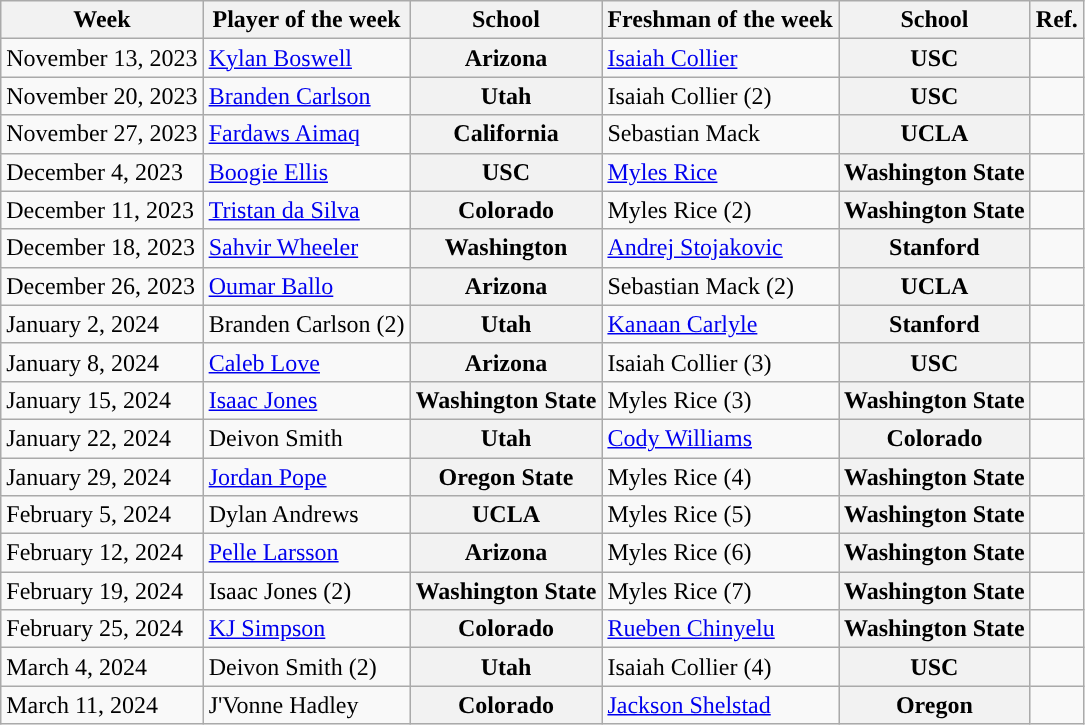<table class="wikitable" border="1">
<tr>
<th>Week</th>
<th>Player of the week</th>
<th>School</th>
<th>Freshman of the week</th>
<th>School</th>
<th>Ref.</th>
</tr>
<tr>
<td>November 13, 2023</td>
<td><a href='#'>Kylan Boswell</a></td>
<th>Arizona</th>
<td><a href='#'>Isaiah Collier</a></td>
<th>USC</th>
<td></td>
</tr>
<tr>
<td>November 20, 2023</td>
<td><a href='#'>Branden Carlson</a></td>
<th>Utah</th>
<td>Isaiah Collier (2)</td>
<th>USC</th>
<td></td>
</tr>
<tr>
<td>November 27, 2023</td>
<td><a href='#'>Fardaws Aimaq</a></td>
<th>California</th>
<td>Sebastian Mack</td>
<th>UCLA</th>
<td></td>
</tr>
<tr>
<td>December 4, 2023</td>
<td><a href='#'>Boogie Ellis</a></td>
<th>USC</th>
<td><a href='#'>Myles Rice</a></td>
<th>Washington State</th>
<td></td>
</tr>
<tr>
<td>December 11, 2023</td>
<td><a href='#'>Tristan da Silva</a></td>
<th>Colorado</th>
<td>Myles Rice (2)</td>
<th>Washington State</th>
<td></td>
</tr>
<tr>
<td>December 18, 2023</td>
<td><a href='#'>Sahvir Wheeler</a></td>
<th>Washington</th>
<td><a href='#'>Andrej Stojakovic</a></td>
<th>Stanford</th>
<td></td>
</tr>
<tr>
<td>December 26, 2023</td>
<td><a href='#'>Oumar Ballo</a></td>
<th>Arizona</th>
<td>Sebastian Mack (2)</td>
<th>UCLA</th>
<td></td>
</tr>
<tr>
<td>January 2, 2024</td>
<td>Branden Carlson (2)</td>
<th>Utah</th>
<td><a href='#'>Kanaan Carlyle</a></td>
<th>Stanford</th>
<td></td>
</tr>
<tr>
<td>January 8, 2024</td>
<td><a href='#'>Caleb Love</a></td>
<th>Arizona</th>
<td>Isaiah Collier (3)</td>
<th>USC</th>
<td></td>
</tr>
<tr>
<td>January 15, 2024</td>
<td><a href='#'>Isaac Jones</a></td>
<th>Washington State</th>
<td>Myles Rice (3)</td>
<th>Washington State</th>
<td></td>
</tr>
<tr>
<td>January 22, 2024</td>
<td>Deivon Smith</td>
<th>Utah</th>
<td><a href='#'>Cody Williams</a></td>
<th>Colorado</th>
<td></td>
</tr>
<tr>
<td>January 29, 2024</td>
<td><a href='#'>Jordan Pope</a></td>
<th>Oregon State</th>
<td>Myles Rice (4)</td>
<th>Washington State</th>
<td></td>
</tr>
<tr>
<td>February 5, 2024</td>
<td>Dylan Andrews</td>
<th>UCLA</th>
<td>Myles Rice (5)</td>
<th>Washington State</th>
<td></td>
</tr>
<tr>
<td>February 12, 2024</td>
<td><a href='#'>Pelle Larsson</a></td>
<th>Arizona</th>
<td>Myles Rice (6)</td>
<th>Washington State</th>
<td></td>
</tr>
<tr>
<td>February 19, 2024</td>
<td>Isaac Jones (2)</td>
<th>Washington State</th>
<td>Myles Rice (7)</td>
<th>Washington State</th>
<td></td>
</tr>
<tr>
<td>February 25, 2024</td>
<td><a href='#'>KJ Simpson</a></td>
<th>Colorado</th>
<td><a href='#'>Rueben Chinyelu</a></td>
<th>Washington State</th>
<td></td>
</tr>
<tr>
<td>March 4, 2024</td>
<td>Deivon Smith (2)</td>
<th>Utah</th>
<td>Isaiah Collier (4)</td>
<th>USC</th>
<td></td>
</tr>
<tr>
<td>March 11, 2024</td>
<td>J'Vonne Hadley</td>
<th>Colorado</th>
<td><a href='#'>Jackson Shelstad</a></td>
<th>Oregon</th>
<td></td>
</tr>
</table>
